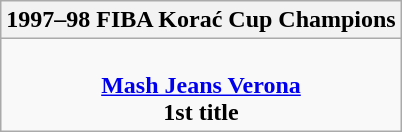<table class=wikitable style="text-align:center; margin:auto">
<tr>
<th>1997–98 FIBA Korać Cup Champions</th>
</tr>
<tr>
<td><br> <strong><a href='#'>Mash Jeans Verona</a></strong> <br> <strong>1st title</strong></td>
</tr>
</table>
